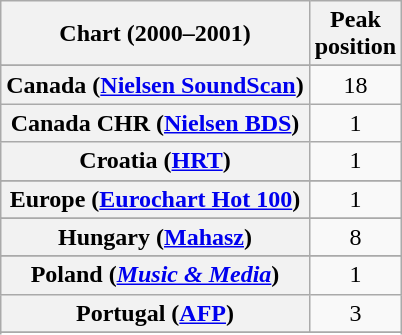<table class="wikitable sortable plainrowheaders" style="text-align:center">
<tr>
<th>Chart (2000–2001)</th>
<th>Peak<br>position</th>
</tr>
<tr>
</tr>
<tr>
</tr>
<tr>
</tr>
<tr>
</tr>
<tr>
</tr>
<tr>
<th scope="row">Canada (<a href='#'>Nielsen SoundScan</a>)</th>
<td>18</td>
</tr>
<tr>
<th scope="row">Canada CHR (<a href='#'>Nielsen BDS</a>)</th>
<td>1</td>
</tr>
<tr>
<th scope="row">Croatia (<a href='#'>HRT</a>)</th>
<td>1</td>
</tr>
<tr>
</tr>
<tr>
<th scope="row">Europe (<a href='#'>Eurochart Hot 100</a>)</th>
<td>1</td>
</tr>
<tr>
</tr>
<tr>
</tr>
<tr>
</tr>
<tr>
<th scope="row">Hungary (<a href='#'>Mahasz</a>)</th>
<td>8</td>
</tr>
<tr>
</tr>
<tr>
</tr>
<tr>
</tr>
<tr>
</tr>
<tr>
</tr>
<tr>
</tr>
<tr>
<th scope="row">Poland (<em><a href='#'>Music & Media</a></em>)</th>
<td>1</td>
</tr>
<tr>
<th scope="row">Portugal (<a href='#'>AFP</a>)</th>
<td>3</td>
</tr>
<tr>
</tr>
<tr>
</tr>
<tr>
</tr>
<tr>
</tr>
<tr>
</tr>
<tr>
</tr>
<tr>
</tr>
<tr>
</tr>
<tr>
</tr>
<tr>
</tr>
<tr>
</tr>
</table>
